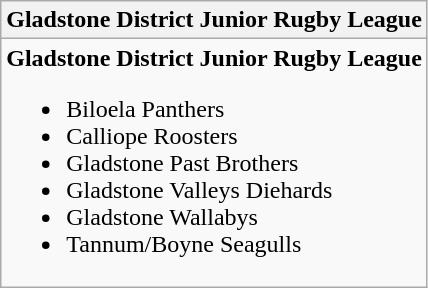<table class="wikitable mw-collapsible">
<tr>
<th>Gladstone District Junior Rugby League</th>
</tr>
<tr>
<td><strong>Gladstone District Junior Rugby League</strong><br><ul><li> Biloela Panthers</li><li> Calliope Roosters</li><li> Gladstone Past Brothers</li><li> Gladstone Valleys Diehards</li><li> Gladstone Wallabys</li><li> Tannum/Boyne Seagulls</li></ul></td>
</tr>
</table>
